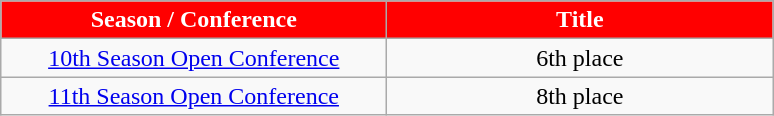<table class="wikitable">
<tr>
<th width=250px style="background: red; color: white; text-align: center"><strong>Season / Conference</strong></th>
<th width=250px style="background: red; color: white">Title</th>
</tr>
<tr align=center>
<td><a href='#'>10th Season Open Conference</a></td>
<td>6th place</td>
</tr>
<tr align=center>
<td><a href='#'>11th Season Open Conference</a></td>
<td>8th place</td>
</tr>
</table>
